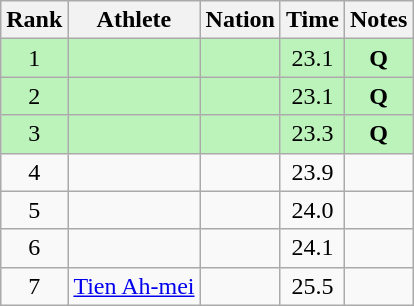<table class="wikitable sortable" style="text-align:center">
<tr>
<th>Rank</th>
<th>Athlete</th>
<th>Nation</th>
<th>Time</th>
<th>Notes</th>
</tr>
<tr bgcolor=#bbf3bb>
<td>1</td>
<td align=left></td>
<td align=left></td>
<td>23.1</td>
<td><strong>Q</strong></td>
</tr>
<tr bgcolor=#bbf3bb>
<td>2</td>
<td align=left></td>
<td align=left></td>
<td>23.1</td>
<td><strong>Q</strong></td>
</tr>
<tr bgcolor=#bbf3bb>
<td>3</td>
<td align=left></td>
<td align=left></td>
<td>23.3</td>
<td><strong>Q</strong></td>
</tr>
<tr>
<td>4</td>
<td align=left></td>
<td align=left></td>
<td>23.9</td>
<td></td>
</tr>
<tr>
<td>5</td>
<td align=left></td>
<td align=left></td>
<td>24.0</td>
<td></td>
</tr>
<tr>
<td>6</td>
<td align=left></td>
<td align=left></td>
<td>24.1</td>
<td></td>
</tr>
<tr>
<td>7</td>
<td align=left><a href='#'>Tien Ah-mei</a></td>
<td align=left></td>
<td>25.5</td>
<td></td>
</tr>
</table>
